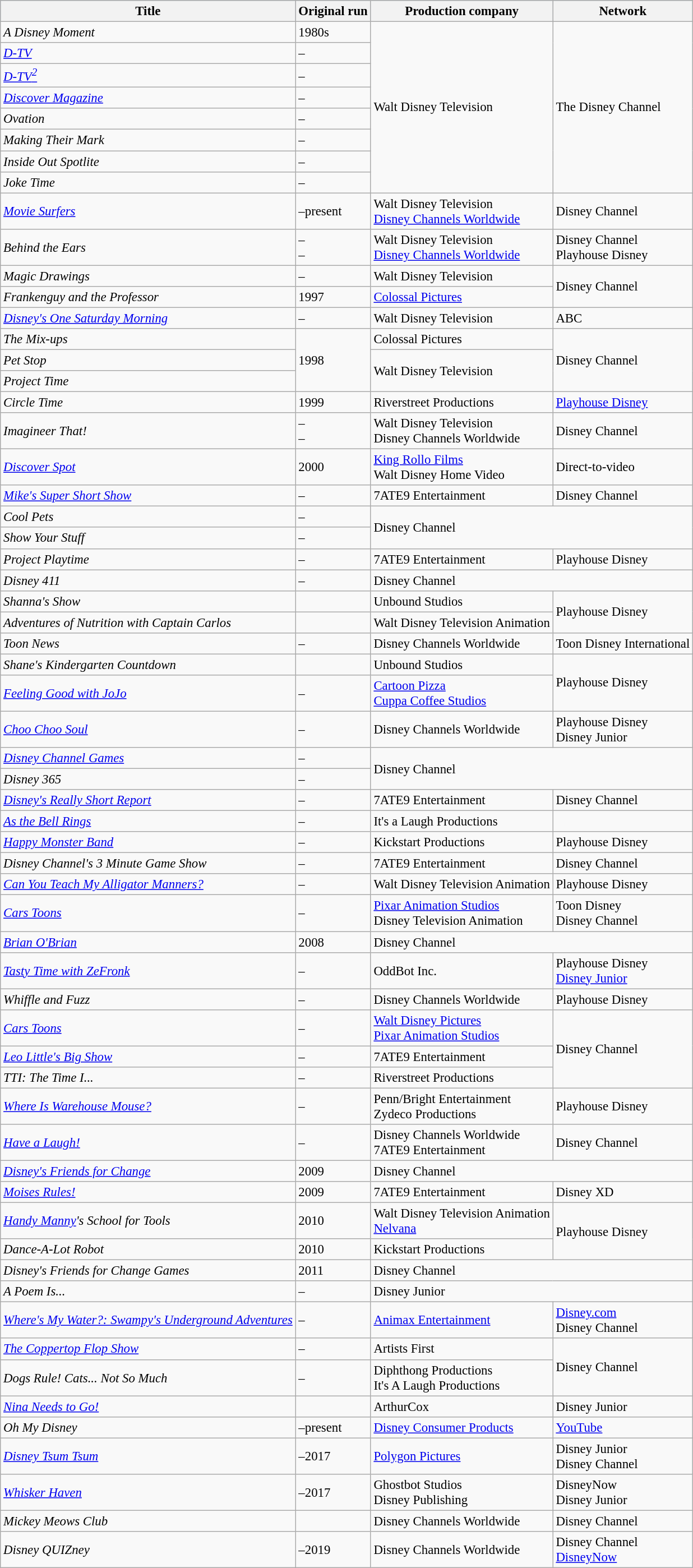<table class="wikitable sortable" style="font-size: 95%;">
<tr bgcolor="#B0C4DE">
<th>Title</th>
<th>Original run</th>
<th>Production company</th>
<th>Network</th>
</tr>
<tr>
<td><em>A Disney Moment</em></td>
<td>1980s</td>
<td rowspan="8">Walt Disney Television</td>
<td rowspan="8">The Disney Channel</td>
</tr>
<tr>
<td><em><a href='#'>D-TV</a></em></td>
<td>–</td>
</tr>
<tr>
<td><em><a href='#'>D-TV<sup>2</sup></a></em></td>
<td>–</td>
</tr>
<tr>
<td><em><a href='#'>Discover Magazine</a></em></td>
<td>–</td>
</tr>
<tr>
<td><em>Ovation</em></td>
<td>–</td>
</tr>
<tr>
<td><em>Making Their Mark</em></td>
<td>–</td>
</tr>
<tr>
<td><em>Inside Out Spotlite</em></td>
<td>–</td>
</tr>
<tr>
<td><em>Joke Time</em></td>
<td>–</td>
</tr>
<tr>
<td><em><a href='#'>Movie Surfers</a></em></td>
<td>–present</td>
<td>Walt Disney Television<br><a href='#'>Disney Channels Worldwide</a></td>
<td>Disney Channel</td>
</tr>
<tr>
<td><em>Behind the Ears</em></td>
<td>–<br>–</td>
<td>Walt Disney Television<br><a href='#'>Disney Channels Worldwide</a></td>
<td>Disney Channel<br>Playhouse Disney</td>
</tr>
<tr>
<td><em>Magic Drawings</em></td>
<td>–</td>
<td>Walt Disney Television</td>
<td rowspan="2">Disney Channel</td>
</tr>
<tr>
<td><em>Frankenguy and the Professor</em></td>
<td>1997</td>
<td><a href='#'>Colossal Pictures</a></td>
</tr>
<tr>
<td><em><a href='#'>Disney's One Saturday Morning</a></em></td>
<td>–</td>
<td>Walt Disney Television</td>
<td>ABC</td>
</tr>
<tr>
<td><em>The Mix-ups</em></td>
<td rowspan="3">1998</td>
<td>Colossal Pictures</td>
<td rowspan="3">Disney Channel</td>
</tr>
<tr>
<td><em>Pet Stop</em></td>
<td rowspan="2">Walt Disney Television</td>
</tr>
<tr>
<td><em>Project Time</em></td>
</tr>
<tr>
<td><em>Circle Time</em></td>
<td>1999</td>
<td>Riverstreet Productions</td>
<td><a href='#'>Playhouse Disney</a></td>
</tr>
<tr>
<td><em>Imagineer That!</em></td>
<td>–<br>–</td>
<td>Walt Disney Television<br>Disney Channels Worldwide</td>
<td>Disney Channel</td>
</tr>
<tr>
<td><em><a href='#'>Discover Spot</a></em></td>
<td>2000</td>
<td><a href='#'>King Rollo Films</a><br>Walt Disney Home Video</td>
<td>Direct-to-video</td>
</tr>
<tr>
<td><em><a href='#'>Mike's Super Short Show</a></em></td>
<td>–</td>
<td>7ATE9 Entertainment</td>
<td>Disney Channel</td>
</tr>
<tr>
<td><em>Cool Pets</em></td>
<td>–</td>
<td colspan="2" rowspan="2">Disney Channel</td>
</tr>
<tr>
<td><em>Show Your Stuff</em></td>
<td>–</td>
</tr>
<tr>
<td><em>Project Playtime</em></td>
<td>–</td>
<td>7ATE9 Entertainment</td>
<td>Playhouse Disney</td>
</tr>
<tr>
<td><em>Disney 411</em></td>
<td>–</td>
<td colspan="2">Disney Channel</td>
</tr>
<tr>
<td><em>Shanna's Show</em></td>
<td></td>
<td>Unbound Studios</td>
<td rowspan="2">Playhouse Disney</td>
</tr>
<tr>
<td><em>Adventures of Nutrition with Captain Carlos</em></td>
<td></td>
<td>Walt Disney Television Animation</td>
</tr>
<tr>
<td><em>Toon News</em></td>
<td>–</td>
<td>Disney Channels Worldwide</td>
<td>Toon Disney International</td>
</tr>
<tr>
<td><em>Shane's Kindergarten Countdown</em></td>
<td></td>
<td>Unbound Studios</td>
<td rowspan="2">Playhouse Disney</td>
</tr>
<tr>
<td><em><a href='#'>Feeling Good with JoJo</a></em></td>
<td>–</td>
<td><a href='#'>Cartoon Pizza</a><br><a href='#'>Cuppa Coffee Studios</a></td>
</tr>
<tr>
<td><em><a href='#'>Choo Choo Soul</a></em></td>
<td>–</td>
<td>Disney Channels Worldwide</td>
<td>Playhouse Disney<br>Disney Junior</td>
</tr>
<tr>
<td><em><a href='#'>Disney Channel Games</a></em></td>
<td>–</td>
<td colspan="2" rowspan="2">Disney Channel</td>
</tr>
<tr>
<td><em>Disney 365</em></td>
<td>–</td>
</tr>
<tr>
<td><em><a href='#'>Disney's Really Short Report</a></em></td>
<td>–</td>
<td>7ATE9 Entertainment</td>
<td>Disney Channel</td>
</tr>
<tr>
<td><em><a href='#'>As the Bell Rings</a></em></td>
<td>–</td>
<td>It's a Laugh Productions</td>
<td></td>
</tr>
<tr>
<td><em><a href='#'>Happy Monster Band</a></em></td>
<td>–</td>
<td>Kickstart Productions</td>
<td>Playhouse Disney</td>
</tr>
<tr>
<td><em>Disney Channel's 3 Minute Game Show</em></td>
<td>–</td>
<td>7ATE9 Entertainment</td>
<td>Disney Channel</td>
</tr>
<tr>
<td><em><a href='#'>Can You Teach My Alligator Manners?</a></em></td>
<td>–</td>
<td>Walt Disney Television Animation</td>
<td>Playhouse Disney</td>
</tr>
<tr>
<td><em><a href='#'>Cars Toons</a></em></td>
<td>–</td>
<td><a href='#'>Pixar Animation Studios</a><br>Disney Television Animation</td>
<td>Toon Disney<br>Disney Channel</td>
</tr>
<tr>
<td><em><a href='#'>Brian O'Brian</a></em></td>
<td>2008</td>
<td colspan="2">Disney Channel</td>
</tr>
<tr>
<td><em><a href='#'>Tasty Time with ZeFronk</a></em></td>
<td>–</td>
<td>OddBot Inc.</td>
<td>Playhouse Disney<br><a href='#'>Disney Junior</a></td>
</tr>
<tr>
<td><em>Whiffle and Fuzz</em></td>
<td>–</td>
<td>Disney Channels Worldwide</td>
<td>Playhouse Disney</td>
</tr>
<tr>
<td><em><a href='#'>Cars Toons</a></em></td>
<td>–</td>
<td><a href='#'>Walt Disney Pictures</a><br><a href='#'>Pixar Animation Studios</a></td>
<td rowspan="3">Disney Channel</td>
</tr>
<tr>
<td><em><a href='#'>Leo Little's Big Show</a></em></td>
<td>–</td>
<td>7ATE9 Entertainment</td>
</tr>
<tr>
<td><em>TTI: The Time I...</em></td>
<td>–</td>
<td>Riverstreet Productions</td>
</tr>
<tr>
<td><em><a href='#'>Where Is Warehouse Mouse?</a></em></td>
<td>–</td>
<td>Penn/Bright Entertainment<br>Zydeco Productions</td>
<td>Playhouse Disney</td>
</tr>
<tr>
<td><em><a href='#'>Have a Laugh!</a></em></td>
<td>–</td>
<td>Disney Channels Worldwide<br>7ATE9 Entertainment</td>
<td>Disney Channel</td>
</tr>
<tr>
<td><em><a href='#'>Disney's Friends for Change</a></em></td>
<td>2009</td>
<td colspan="2">Disney Channel</td>
</tr>
<tr>
<td><em><a href='#'>Moises Rules!</a></em></td>
<td>2009</td>
<td>7ATE9 Entertainment</td>
<td>Disney XD</td>
</tr>
<tr>
<td><em><a href='#'>Handy Manny</a>'s School for Tools</em></td>
<td>2010</td>
<td>Walt Disney Television Animation<br><a href='#'>Nelvana</a></td>
<td rowspan="2">Playhouse Disney</td>
</tr>
<tr>
<td><em>Dance-A-Lot Robot</em></td>
<td>2010</td>
<td>Kickstart Productions</td>
</tr>
<tr>
<td><em>Disney's Friends for Change Games</em></td>
<td>2011</td>
<td colspan="2">Disney Channel</td>
</tr>
<tr>
<td><em>A Poem Is...</em></td>
<td>–</td>
<td colspan="2">Disney Junior</td>
</tr>
<tr>
<td><em><a href='#'>Where's My Water?: Swampy's Underground Adventures</a></em></td>
<td>–</td>
<td><a href='#'>Animax Entertainment</a></td>
<td><a href='#'>Disney.com</a><br>Disney Channel</td>
</tr>
<tr>
<td><em><a href='#'>The Coppertop Flop Show</a></em></td>
<td>–</td>
<td>Artists First</td>
<td rowspan="2">Disney Channel</td>
</tr>
<tr>
<td><em>Dogs Rule! Cats... Not So Much</em></td>
<td>–</td>
<td>Diphthong Productions<br>It's A Laugh Productions</td>
</tr>
<tr>
<td><em><a href='#'>Nina Needs to Go!</a></em></td>
<td></td>
<td>ArthurCox</td>
<td>Disney Junior</td>
</tr>
<tr>
<td><em>Oh My Disney</em></td>
<td>–present</td>
<td><a href='#'>Disney Consumer Products</a></td>
<td><a href='#'>YouTube</a></td>
</tr>
<tr>
<td><em><a href='#'>Disney Tsum Tsum</a></em></td>
<td>–2017</td>
<td><a href='#'>Polygon Pictures</a></td>
<td>Disney Junior<br>Disney Channel</td>
</tr>
<tr>
<td><em><a href='#'>Whisker Haven</a></em></td>
<td>–2017</td>
<td>Ghostbot Studios<br>Disney Publishing</td>
<td>DisneyNow<br>Disney Junior</td>
</tr>
<tr>
<td><em>Mickey Meows Club</em></td>
<td></td>
<td>Disney Channels Worldwide</td>
<td>Disney Channel</td>
</tr>
<tr>
<td><em>Disney QUIZney</em></td>
<td>–2019</td>
<td>Disney Channels Worldwide</td>
<td>Disney Channel<br><a href='#'>DisneyNow</a></td>
</tr>
</table>
